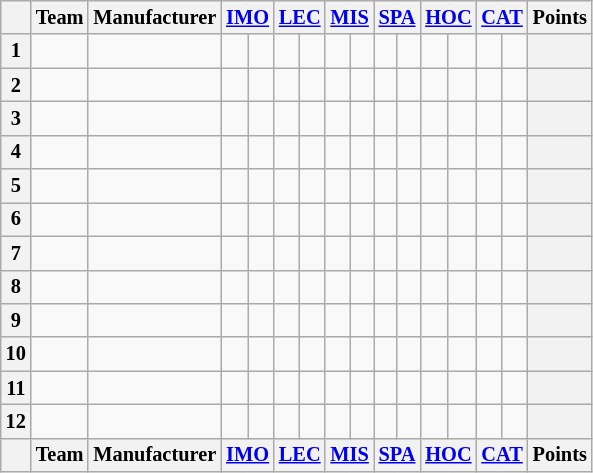<table class="wikitable" style="font-size:85%; text-align:center;">
<tr>
<th></th>
<th>Team</th>
<th>Manufacturer</th>
<th colspan="2"><a href='#'>IMO</a><br></th>
<th colspan="2"><a href='#'>LEC</a><br></th>
<th colspan="2"><a href='#'>MIS</a><br></th>
<th colspan="2"><a href='#'>SPA</a><br></th>
<th colspan="2"><a href='#'>HOC</a><br></th>
<th colspan="2"><a href='#'>CAT</a><br></th>
<th>Points</th>
</tr>
<tr>
<th rowspan="1">1</th>
<td rowspan="1" align="left"></td>
<td rowspan="1" align="left"></td>
<td></td>
<td></td>
<td></td>
<td></td>
<td></td>
<td></td>
<td></td>
<td></td>
<td></td>
<td></td>
<td></td>
<td></td>
<th rowspan="1"></th>
</tr>
<tr>
<th rowspan="1">2</th>
<td rowspan="1" align="left"></td>
<td rowspan="1" align="left"></td>
<td></td>
<td></td>
<td></td>
<td></td>
<td></td>
<td></td>
<td></td>
<td></td>
<td></td>
<td></td>
<td></td>
<td></td>
<th rowspan="1"></th>
</tr>
<tr>
<th rowspan="1">3</th>
<td rowspan="1" align="left"></td>
<td rowspan="1" align="left"></td>
<td></td>
<td></td>
<td></td>
<td></td>
<td></td>
<td></td>
<td></td>
<td></td>
<td></td>
<td></td>
<td></td>
<td></td>
<th rowspan="1"></th>
</tr>
<tr>
<th rowspan="1">4</th>
<td rowspan="1" align="left"></td>
<td rowspan="1" align="left"></td>
<td></td>
<td></td>
<td></td>
<td></td>
<td></td>
<td></td>
<td></td>
<td></td>
<td></td>
<td></td>
<td></td>
<td></td>
<th rowspan="1"></th>
</tr>
<tr>
<th rowspan="1">5</th>
<td rowspan="1" align="left"></td>
<td rowspan="1" align="left"></td>
<td></td>
<td></td>
<td></td>
<td></td>
<td></td>
<td></td>
<td></td>
<td></td>
<td></td>
<td></td>
<td></td>
<td></td>
<th rowspan="1"></th>
</tr>
<tr>
<th rowspan="1">6</th>
<td rowspan="1" align="left"></td>
<td rowspan="1" align="left"></td>
<td></td>
<td></td>
<td></td>
<td></td>
<td></td>
<td></td>
<td></td>
<td></td>
<td></td>
<td></td>
<td></td>
<td></td>
<th rowspan="1"></th>
</tr>
<tr>
<th rowspan="1">7</th>
<td rowspan="1" align="left"></td>
<td rowspan="1" align="left"></td>
<td></td>
<td></td>
<td></td>
<td></td>
<td></td>
<td></td>
<td></td>
<td></td>
<td></td>
<td></td>
<td></td>
<td></td>
<th rowspan="1"></th>
</tr>
<tr>
<th rowspan="1">8</th>
<td rowspan="1" align="left"></td>
<td rowspan="1" align="left"></td>
<td></td>
<td></td>
<td></td>
<td></td>
<td></td>
<td></td>
<td></td>
<td></td>
<td></td>
<td></td>
<td></td>
<td></td>
<th rowspan="1"></th>
</tr>
<tr>
<th rowspan="1">9</th>
<td rowspan="1" align="left"></td>
<td rowspan="1" align="left"></td>
<td></td>
<td></td>
<td></td>
<td></td>
<td></td>
<td></td>
<td></td>
<td></td>
<td></td>
<td></td>
<td></td>
<td></td>
<th rowspan="1"></th>
</tr>
<tr>
<th rowspan="1">10</th>
<td rowspan="1" align="left"></td>
<td rowspan="1" align="left"></td>
<td></td>
<td></td>
<td></td>
<td></td>
<td></td>
<td></td>
<td></td>
<td></td>
<td></td>
<td></td>
<td></td>
<td></td>
<th rowspan="1"></th>
</tr>
<tr>
<th>11</th>
<td rowspan="1" align="left"></td>
<td rowspan="1" align="left"></td>
<td></td>
<td></td>
<td></td>
<td></td>
<td></td>
<td></td>
<td></td>
<td></td>
<td></td>
<td></td>
<td></td>
<td></td>
<th></th>
</tr>
<tr>
<th>12</th>
<td rowspan="1" align="left"></td>
<td rowspan="1" align="left"></td>
<td></td>
<td></td>
<td></td>
<td></td>
<td></td>
<td></td>
<td></td>
<td></td>
<td></td>
<td></td>
<td></td>
<td></td>
<th></th>
</tr>
<tr>
<th valign="middle"></th>
<th valign="middle">Team</th>
<th valign="middle">Manufacturer</th>
<th colspan="2"><a href='#'>IMO</a><br></th>
<th colspan="2"><a href='#'>LEC</a><br></th>
<th colspan="2"><a href='#'>MIS</a><br></th>
<th colspan="2"><a href='#'>SPA</a><br></th>
<th colspan="2"><a href='#'>HOC</a><br></th>
<th colspan="2"><a href='#'>CAT</a><br></th>
<th valign="middle">Points</th>
</tr>
</table>
